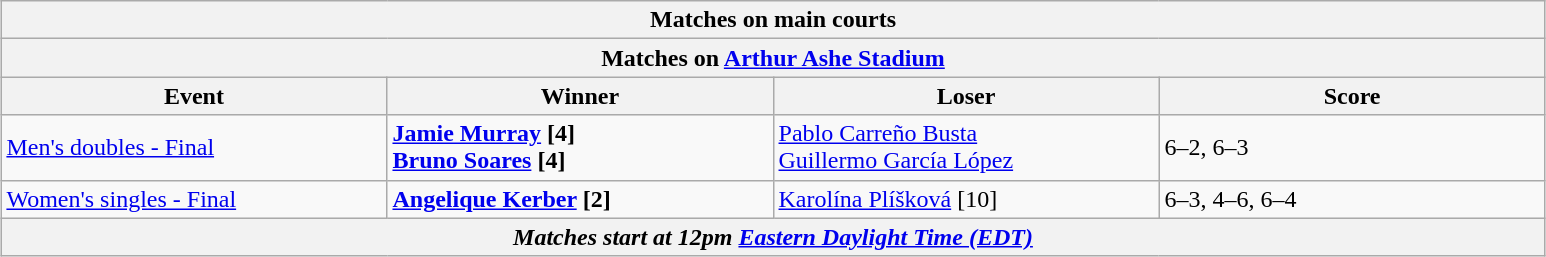<table class="wikitable" style="margin:auto;">
<tr>
<th colspan="4" style="white-space:nowrap;">Matches on main courts</th>
</tr>
<tr>
<th colspan="4"><strong>Matches on <a href='#'>Arthur Ashe Stadium</a></strong></th>
</tr>
<tr>
<th width=250>Event</th>
<th width=250>Winner</th>
<th width=250>Loser</th>
<th width=250>Score</th>
</tr>
<tr>
<td><a href='#'>Men's doubles - Final</a></td>
<td><strong> <a href='#'>Jamie Murray</a> [4] <br>  <a href='#'>Bruno Soares</a> [4]</strong></td>
<td> <a href='#'>Pablo Carreño Busta</a> <br>  <a href='#'>Guillermo García López</a></td>
<td>6–2, 6–3</td>
</tr>
<tr>
<td><a href='#'>Women's singles - Final</a></td>
<td><strong> <a href='#'>Angelique Kerber</a> [2]</strong></td>
<td> <a href='#'>Karolína Plíšková</a> [10]</td>
<td>6–3, 4–6, 6–4</td>
</tr>
<tr>
<th colspan=4><em>Matches start at 12pm <a href='#'>Eastern Daylight Time (EDT)</a></em></th>
</tr>
</table>
